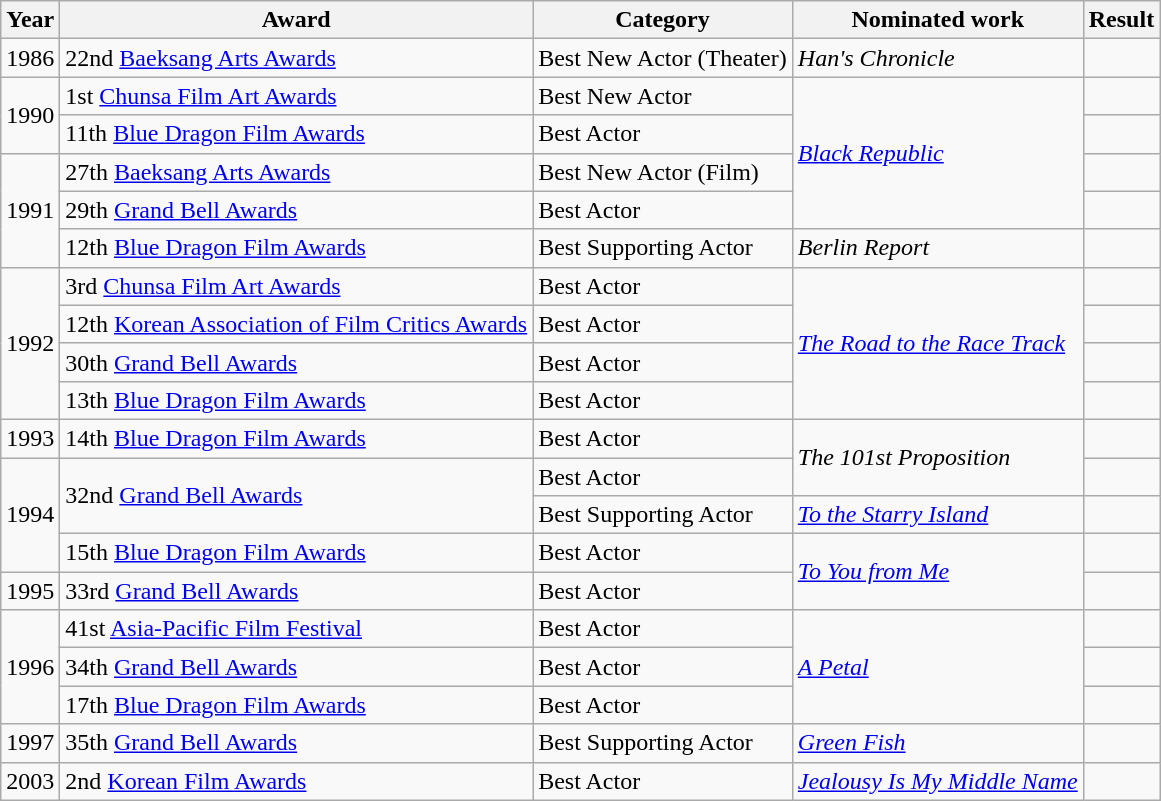<table class="wikitable sortable">
<tr>
<th>Year</th>
<th>Award</th>
<th>Category</th>
<th>Nominated work</th>
<th>Result</th>
</tr>
<tr>
<td>1986</td>
<td>22nd <a href='#'>Baeksang Arts Awards</a></td>
<td>Best New Actor (Theater)</td>
<td><em>Han's Chronicle</em></td>
<td></td>
</tr>
<tr>
<td rowspan=2>1990</td>
<td>1st <a href='#'>Chunsa Film Art Awards</a></td>
<td>Best New Actor</td>
<td rowspan=4><em><a href='#'>Black Republic</a></em></td>
<td></td>
</tr>
<tr>
<td>11th <a href='#'>Blue Dragon Film Awards</a></td>
<td>Best Actor</td>
<td></td>
</tr>
<tr>
<td rowspan=3>1991</td>
<td>27th <a href='#'>Baeksang Arts Awards</a></td>
<td>Best New Actor (Film)</td>
<td></td>
</tr>
<tr>
<td>29th <a href='#'>Grand Bell Awards</a></td>
<td>Best Actor</td>
<td></td>
</tr>
<tr>
<td>12th <a href='#'>Blue Dragon Film Awards</a></td>
<td>Best Supporting Actor</td>
<td><em>Berlin Report</em></td>
<td></td>
</tr>
<tr>
<td rowspan=4>1992</td>
<td>3rd <a href='#'>Chunsa Film Art Awards</a></td>
<td>Best Actor</td>
<td rowspan=4><em><a href='#'>The Road to the Race Track</a></em></td>
<td></td>
</tr>
<tr>
<td>12th <a href='#'>Korean Association of Film Critics Awards</a></td>
<td>Best Actor</td>
<td></td>
</tr>
<tr>
<td>30th <a href='#'>Grand Bell Awards</a></td>
<td>Best Actor</td>
<td></td>
</tr>
<tr>
<td>13th <a href='#'>Blue Dragon Film Awards</a></td>
<td>Best Actor</td>
<td></td>
</tr>
<tr>
<td>1993</td>
<td>14th <a href='#'>Blue Dragon Film Awards</a></td>
<td>Best Actor</td>
<td rowspan=2><em>The 101st Proposition</em></td>
<td></td>
</tr>
<tr>
<td rowspan=3>1994</td>
<td rowspan=2>32nd <a href='#'>Grand Bell Awards</a></td>
<td>Best Actor</td>
<td></td>
</tr>
<tr>
<td>Best Supporting Actor</td>
<td><em><a href='#'>To the Starry Island</a></em></td>
<td></td>
</tr>
<tr>
<td>15th <a href='#'>Blue Dragon Film Awards</a></td>
<td>Best Actor</td>
<td rowspan=2><em><a href='#'>To You from Me</a></em></td>
<td></td>
</tr>
<tr>
<td>1995</td>
<td>33rd <a href='#'>Grand Bell Awards</a></td>
<td>Best Actor</td>
<td></td>
</tr>
<tr>
<td rowspan=3>1996</td>
<td>41st <a href='#'>Asia-Pacific Film Festival</a></td>
<td>Best Actor</td>
<td rowspan=3><em><a href='#'>A Petal</a></em></td>
<td></td>
</tr>
<tr>
<td>34th <a href='#'>Grand Bell Awards</a></td>
<td>Best Actor</td>
<td></td>
</tr>
<tr>
<td>17th <a href='#'>Blue Dragon Film Awards</a></td>
<td>Best Actor</td>
<td></td>
</tr>
<tr>
<td>1997</td>
<td>35th <a href='#'>Grand Bell Awards</a></td>
<td>Best Supporting Actor</td>
<td><em><a href='#'>Green Fish</a></em></td>
<td></td>
</tr>
<tr>
<td>2003</td>
<td>2nd <a href='#'>Korean Film Awards</a></td>
<td>Best Actor</td>
<td><em><a href='#'>Jealousy Is My Middle Name</a></em></td>
<td></td>
</tr>
</table>
